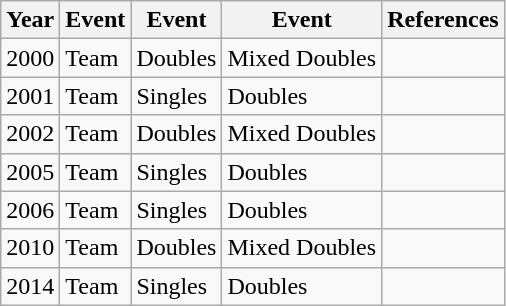<table class="wikitable">
<tr>
<th>Year</th>
<th>Event</th>
<th>Event</th>
<th>Event</th>
<th>References</th>
</tr>
<tr>
<td>2000</td>
<td>Team</td>
<td>Doubles</td>
<td>Mixed Doubles</td>
<td></td>
</tr>
<tr>
<td>2001</td>
<td>Team</td>
<td>Singles</td>
<td>Doubles</td>
<td></td>
</tr>
<tr>
<td>2002</td>
<td>Team</td>
<td>Doubles</td>
<td>Mixed Doubles</td>
<td></td>
</tr>
<tr>
<td>2005</td>
<td>Team</td>
<td>Singles</td>
<td>Doubles</td>
<td></td>
</tr>
<tr>
<td>2006</td>
<td>Team</td>
<td>Singles</td>
<td>Doubles</td>
<td></td>
</tr>
<tr>
<td>2010</td>
<td>Team</td>
<td>Doubles</td>
<td>Mixed Doubles</td>
<td></td>
</tr>
<tr>
<td>2014</td>
<td>Team</td>
<td>Singles</td>
<td>Doubles</td>
<td></td>
</tr>
</table>
